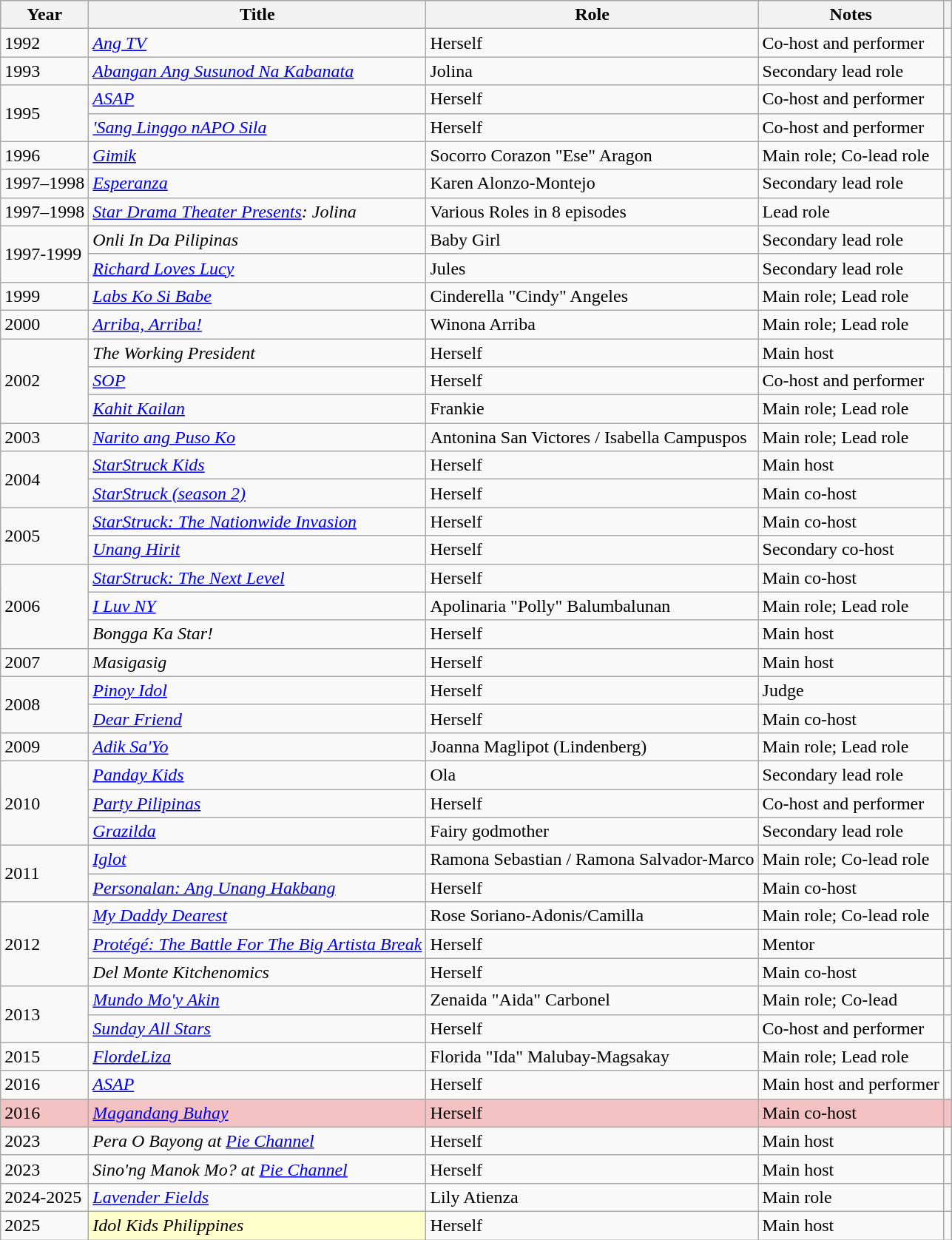<table class="wikitable sortable plainrowheaders">
<tr style="background:#ccc; text-align:center;">
<th scope="col">Year</th>
<th scope="col">Title</th>
<th scope="col" class="unsortable">Role</th>
<th scope="col" class="unsortable">Notes</th>
<th scope="col" class="unsortable"></th>
</tr>
<tr>
<td>1992</td>
<td><em><a href='#'>Ang TV</a></em></td>
<td>Herself</td>
<td>Co-host and performer</td>
<td></td>
</tr>
<tr>
<td>1993</td>
<td><em><a href='#'>Abangan Ang Susunod Na Kabanata</a></em></td>
<td>Jolina</td>
<td>Secondary lead role</td>
<td></td>
</tr>
<tr>
<td rowspan="2">1995</td>
<td><em><a href='#'>ASAP</a></em></td>
<td>Herself</td>
<td>Co-host and performer</td>
<td></td>
</tr>
<tr>
<td><em><a href='#'>'Sang Linggo nAPO Sila</a></em></td>
<td>Herself</td>
<td>Co-host and performer</td>
<td></td>
</tr>
<tr>
<td>1996</td>
<td><em><a href='#'>Gimik</a></em></td>
<td>Socorro Corazon "Ese" Aragon</td>
<td>Main role; Co-lead role</td>
<td></td>
</tr>
<tr>
<td>1997–1998</td>
<td><em><a href='#'>Esperanza</a></em></td>
<td>Karen Alonzo-Montejo</td>
<td>Secondary lead role</td>
<td></td>
</tr>
<tr>
<td>1997–1998</td>
<td><em><a href='#'>Star Drama Theater Presents</a>: Jolina</em></td>
<td>Various Roles in 8 episodes</td>
<td>Lead role</td>
<td></td>
</tr>
<tr>
<td rowspan="2">1997-1999</td>
<td><em>Onli In Da Pilipinas</em></td>
<td>Baby Girl</td>
<td>Secondary lead role</td>
<td></td>
</tr>
<tr>
<td><em><a href='#'>Richard Loves Lucy</a></em></td>
<td>Jules</td>
<td>Secondary lead role</td>
<td></td>
</tr>
<tr>
<td>1999</td>
<td><em><a href='#'>Labs Ko Si Babe</a></em></td>
<td>Cinderella "Cindy" Angeles</td>
<td>Main role; Lead role</td>
<td></td>
</tr>
<tr>
<td>2000</td>
<td><em><a href='#'>Arriba, Arriba!</a></em></td>
<td>Winona Arriba</td>
<td>Main role; Lead role</td>
<td></td>
</tr>
<tr>
<td rowspan="3">2002</td>
<td><em>The Working President</em></td>
<td>Herself</td>
<td>Main host</td>
<td></td>
</tr>
<tr>
<td><em><a href='#'>SOP</a></em></td>
<td>Herself</td>
<td>Co-host and performer</td>
<td></td>
</tr>
<tr>
<td><em><a href='#'>Kahit Kailan</a></em></td>
<td>Frankie</td>
<td>Main role; Lead role</td>
<td></td>
</tr>
<tr>
<td>2003</td>
<td><em><a href='#'>Narito ang Puso Ko</a></em></td>
<td>Antonina San Victores / Isabella Campuspos</td>
<td>Main role; Lead role</td>
<td></td>
</tr>
<tr>
<td rowspan="2">2004</td>
<td><em><a href='#'>StarStruck Kids</a></em></td>
<td>Herself</td>
<td>Main host</td>
<td></td>
</tr>
<tr>
<td><em><a href='#'>StarStruck (season 2)</a></em></td>
<td>Herself</td>
<td>Main co-host</td>
<td></td>
</tr>
<tr>
<td rowspan="2">2005</td>
<td><em><a href='#'>StarStruck: The Nationwide Invasion</a></em></td>
<td>Herself</td>
<td>Main co-host</td>
<td></td>
</tr>
<tr>
<td><em><a href='#'>Unang Hirit</a></em></td>
<td>Herself</td>
<td>Secondary co-host</td>
<td></td>
</tr>
<tr>
<td rowspan="3">2006</td>
<td><em><a href='#'>StarStruck: The Next Level</a></em></td>
<td>Herself</td>
<td>Main co-host</td>
<td></td>
</tr>
<tr>
<td><em><a href='#'>I Luv NY</a></em></td>
<td>Apolinaria "Polly" Balumbalunan</td>
<td>Main role; Lead role</td>
<td></td>
</tr>
<tr>
<td><em>Bongga Ka Star!</em></td>
<td>Herself</td>
<td>Main host</td>
<td></td>
</tr>
<tr>
<td>2007</td>
<td><em>Masigasig</em></td>
<td>Herself</td>
<td>Main host</td>
<td></td>
</tr>
<tr>
<td rowspan="2">2008</td>
<td><em><a href='#'>Pinoy Idol</a></em></td>
<td>Herself</td>
<td>Judge</td>
<td></td>
</tr>
<tr>
<td><em><a href='#'>Dear Friend</a></em></td>
<td>Herself</td>
<td>Main co-host</td>
<td></td>
</tr>
<tr>
<td>2009</td>
<td><em><a href='#'>Adik Sa'Yo</a></em></td>
<td>Joanna Maglipot (Lindenberg)</td>
<td>Main role; Lead role</td>
<td></td>
</tr>
<tr>
<td rowspan="3">2010</td>
<td><em><a href='#'>Panday Kids</a></em></td>
<td>Ola</td>
<td>Secondary lead role</td>
<td></td>
</tr>
<tr>
<td><em><a href='#'>Party Pilipinas</a></em></td>
<td>Herself</td>
<td>Co-host and performer</td>
<td></td>
</tr>
<tr>
<td><em><a href='#'>Grazilda</a></em></td>
<td>Fairy godmother</td>
<td>Secondary lead role</td>
<td></td>
</tr>
<tr>
<td rowspan="2">2011</td>
<td><em><a href='#'>Iglot</a></em></td>
<td>Ramona Sebastian / Ramona Salvador-Marco</td>
<td>Main role; Co-lead role</td>
<td></td>
</tr>
<tr>
<td><em><a href='#'>Personalan: Ang Unang Hakbang</a></em></td>
<td>Herself</td>
<td>Main co-host</td>
<td></td>
</tr>
<tr>
<td rowspan="3">2012</td>
<td><em><a href='#'>My Daddy Dearest</a></em></td>
<td>Rose Soriano-Adonis/Camilla</td>
<td>Main role; Co-lead role</td>
<td></td>
</tr>
<tr>
<td><em><a href='#'>Protégé: The Battle For The Big Artista Break</a></em></td>
<td>Herself</td>
<td>Mentor</td>
<td></td>
</tr>
<tr>
<td><em>Del Monte Kitchenomics</em></td>
<td>Herself</td>
<td>Main co-host</td>
<td></td>
</tr>
<tr>
<td rowspan="2">2013</td>
<td><em><a href='#'>Mundo Mo'y Akin</a></em></td>
<td>Zenaida "Aida" Carbonel</td>
<td>Main role; Co-lead</td>
<td></td>
</tr>
<tr>
<td><em><a href='#'>Sunday All Stars</a></em></td>
<td>Herself</td>
<td>Co-host and performer</td>
<td></td>
</tr>
<tr>
<td>2015</td>
<td><em><a href='#'>FlordeLiza</a></em></td>
<td>Florida "Ida" Malubay-Magsakay</td>
<td>Main role; Lead role</td>
<td></td>
</tr>
<tr>
<td>2016</td>
<td><em><a href='#'>ASAP</a></em></td>
<td>Herself</td>
<td>Main host and performer</td>
<td></td>
</tr>
<tr>
<td style="background:#f4c2c2">2016</td>
<td style="background:#f4c2c2"><em><a href='#'>Magandang Buhay</a></em> </td>
<td style="background:#f4c2c2">Herself</td>
<td style="background:#f4c2c2">Main co-host</td>
<td style="background:#f4c2c2"></td>
</tr>
<tr>
<td>2023</td>
<td><em>Pera O Bayong at <a href='#'>Pie Channel</a></em></td>
<td>Herself</td>
<td>Main host</td>
<td></td>
</tr>
<tr>
<td>2023</td>
<td><em>Sino'ng Manok Mo? at <a href='#'>Pie Channel</a></em></td>
<td>Herself</td>
<td>Main host</td>
<td></td>
</tr>
<tr>
<td>2024-2025</td>
<td><em><a href='#'>Lavender Fields</a></em></td>
<td>Lily Atienza</td>
<td>Main role</td>
<td></td>
</tr>
<tr>
<td>2025</td>
<td style="background:#ffc;"><em>Idol Kids Philippines</em> </td>
<td>Herself</td>
<td>Main host</td>
<td></td>
</tr>
</table>
